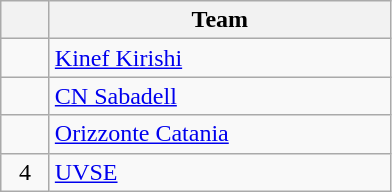<table class="wikitable" style="text-align:center">
<tr>
<th width=25></th>
<th width=220>Team</th>
</tr>
<tr>
<td></td>
<td align=left> <a href='#'>Kinef Kirishi</a></td>
</tr>
<tr>
<td></td>
<td align=left> <a href='#'>CN Sabadell</a></td>
</tr>
<tr>
<td></td>
<td align=left> <a href='#'>Orizzonte Catania</a></td>
</tr>
<tr>
<td>4</td>
<td align=left> <a href='#'>UVSE</a></td>
</tr>
</table>
